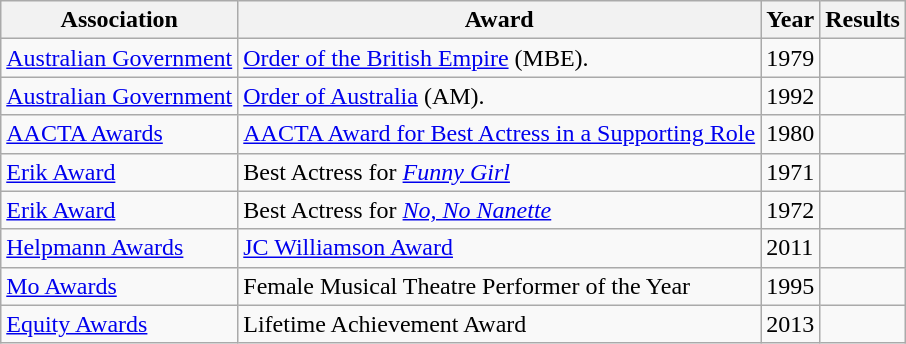<table class="wikitable sortable">
<tr>
<th>Association</th>
<th>Award</th>
<th>Year</th>
<th>Results</th>
</tr>
<tr bgcolor>
<td><a href='#'>Australian Government</a></td>
<td><a href='#'>Order of the British Empire</a> (MBE).</td>
<td>1979</td>
<td></td>
</tr>
<tr bgcolor>
<td><a href='#'>Australian Government</a></td>
<td><a href='#'>Order of Australia</a> (AM).</td>
<td>1992</td>
<td></td>
</tr>
<tr bgcolor>
<td><a href='#'>AACTA Awards</a></td>
<td><a href='#'>AACTA Award for Best Actress in a Supporting Role</a></td>
<td>1980</td>
<td></td>
</tr>
<tr bgcolor>
<td><a href='#'>Erik Award</a></td>
<td>Best Actress for <em><a href='#'>Funny Girl</a></em></td>
<td>1971</td>
<td></td>
</tr>
<tr bgcolor>
<td><a href='#'>Erik Award</a></td>
<td>Best Actress for <em><a href='#'>No, No Nanette</a></em></td>
<td>1972</td>
<td></td>
</tr>
<tr bgcolor>
<td><a href='#'>Helpmann Awards</a></td>
<td><a href='#'>JC Williamson Award</a></td>
<td>2011</td>
<td></td>
</tr>
<tr bgcolor>
<td><a href='#'>Mo Awards</a></td>
<td>Female Musical Theatre Performer of the Year</td>
<td>1995</td>
<td></td>
</tr>
<tr bgcolor>
<td><a href='#'>Equity Awards</a></td>
<td>Lifetime Achievement Award</td>
<td>2013</td>
<td></td>
</tr>
</table>
